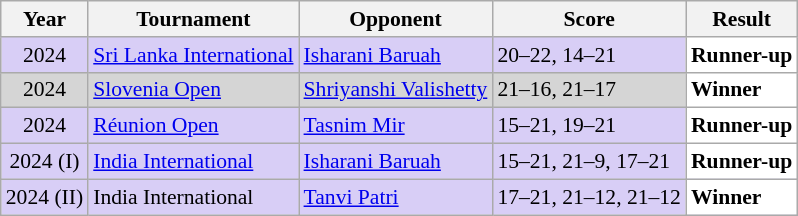<table class="sortable wikitable" style="font-size: 90%;">
<tr>
<th>Year</th>
<th>Tournament</th>
<th>Opponent</th>
<th>Score</th>
<th>Result</th>
</tr>
<tr style="background:#D8CEF6">
<td align="center">2024</td>
<td align="left"><a href='#'>Sri Lanka International</a></td>
<td align="left"> <a href='#'>Isharani Baruah</a></td>
<td align="left">20–22, 14–21</td>
<td style="text-align:left; background:white"> <strong>Runner-up</strong></td>
</tr>
<tr style="background:#D5D5D5">
<td align="center">2024</td>
<td align="left"><a href='#'>Slovenia Open</a></td>
<td align="left"> <a href='#'>Shriyanshi Valishetty</a></td>
<td align="left">21–16, 21–17</td>
<td style="text-align:left; background:white"> <strong>Winner</strong></td>
</tr>
<tr style="background:#D8CEF6">
<td align="center">2024</td>
<td align="left"><a href='#'>Réunion Open</a></td>
<td align="left"> <a href='#'>Tasnim Mir</a></td>
<td align="left">15–21, 19–21</td>
<td style="text-align:left; background:white"> <strong>Runner-up</strong></td>
</tr>
<tr style="background:#D8CEF6">
<td align="center">2024 (I)</td>
<td align="left"><a href='#'>India International</a></td>
<td align="left"> <a href='#'>Isharani Baruah</a></td>
<td align="left">15–21, 21–9, 17–21</td>
<td style="text-align:left; background:white"> <strong>Runner-up</strong></td>
</tr>
<tr style="background:#D8CEF6">
<td align="center">2024 (II)</td>
<td align="left">India International</td>
<td align="left"> <a href='#'>Tanvi Patri</a></td>
<td align="left">17–21, 21–12, 21–12</td>
<td style="text-align:left; background:white"> <strong>Winner</strong></td>
</tr>
</table>
